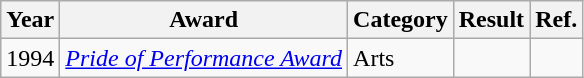<table class="wikitable">
<tr>
<th>Year</th>
<th>Award</th>
<th>Category</th>
<th>Result</th>
<th>Ref.</th>
</tr>
<tr>
<td>1994</td>
<td><em><a href='#'>Pride of Performance Award</a></em></td>
<td>Arts</td>
<td></td>
<td></td>
</tr>
</table>
